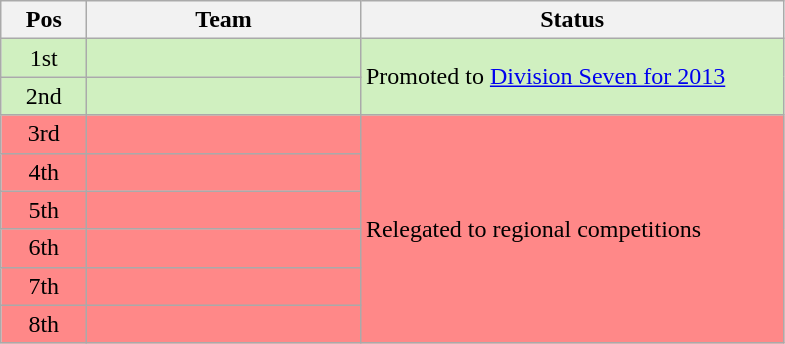<table class="wikitable">
<tr>
<th width=50>Pos</th>
<th width=175>Team</th>
<th width=275>Status</th>
</tr>
<tr style="background:#D0F0C0">
<td align="center">1st</td>
<td></td>
<td rowspan=2>Promoted to <a href='#'>Division Seven for 2013</a></td>
</tr>
<tr style="background:#D0F0C0">
<td align="center">2nd</td>
<td></td>
</tr>
<tr style="background: #FF8888">
<td align="center">3rd</td>
<td></td>
<td rowspan=6>Relegated to regional competitions</td>
</tr>
<tr style="background:#FF8888">
<td align="center">4th</td>
<td></td>
</tr>
<tr style="background:#FF8888">
<td align="center">5th</td>
<td></td>
</tr>
<tr style="background:#FF8888">
<td align="center">6th</td>
<td></td>
</tr>
<tr style="background:#FF8888">
<td align="center">7th</td>
<td></td>
</tr>
<tr style="background:#FF8888">
<td align="center">8th</td>
<td></td>
</tr>
</table>
